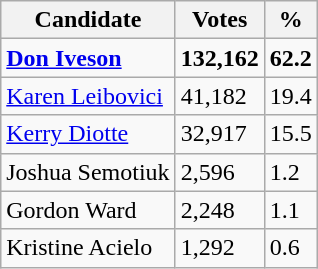<table class="wikitable" align="left">
<tr>
<th>Candidate</th>
<th>Votes</th>
<th>%</th>
</tr>
<tr>
<td><strong><a href='#'>Don Iveson</a></strong></td>
<td><strong>132,162</strong></td>
<td><strong>62.2</strong></td>
</tr>
<tr>
<td><a href='#'>Karen Leibovici</a></td>
<td>41,182</td>
<td>19.4</td>
</tr>
<tr>
<td><a href='#'>Kerry Diotte</a></td>
<td>32,917</td>
<td>15.5</td>
</tr>
<tr>
<td>Joshua Semotiuk</td>
<td>2,596</td>
<td>1.2</td>
</tr>
<tr>
<td>Gordon Ward</td>
<td>2,248</td>
<td>1.1</td>
</tr>
<tr>
<td>Kristine Acielo</td>
<td>1,292</td>
<td>0.6</td>
</tr>
</table>
